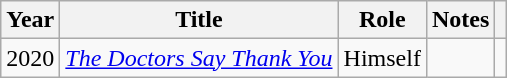<table class="wikitable sortable">
<tr>
<th>Year</th>
<th>Title</th>
<th>Role</th>
<th>Notes</th>
<th class="unsortable"></th>
</tr>
<tr>
<td>2020</td>
<td><em><a href='#'>The Doctors Say Thank You</a></em></td>
<td>Himself</td>
<td></td>
<td></td>
</tr>
</table>
